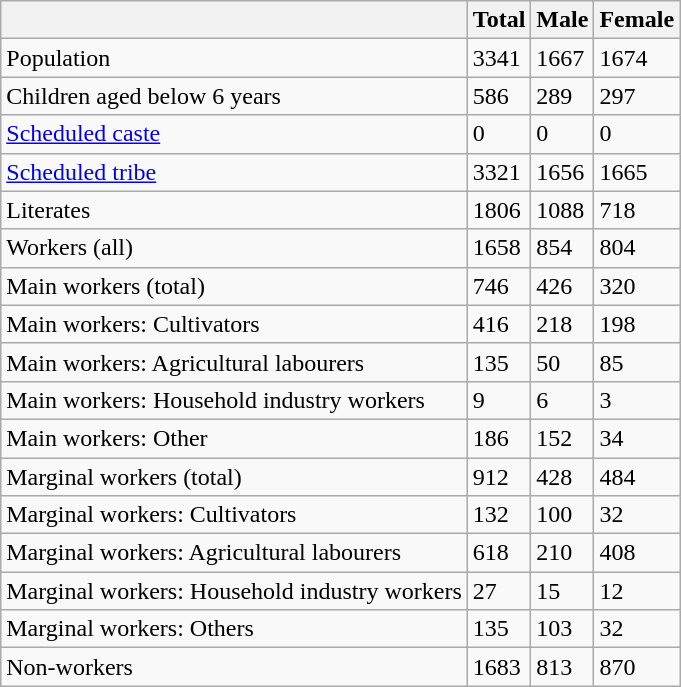<table class="wikitable sortable">
<tr>
<th></th>
<th>Total</th>
<th>Male</th>
<th>Female</th>
</tr>
<tr>
<td>Population</td>
<td>3341</td>
<td>1667</td>
<td>1674</td>
</tr>
<tr>
<td>Children aged below 6 years</td>
<td>586</td>
<td>289</td>
<td>297</td>
</tr>
<tr>
<td><a href='#'>Scheduled caste</a></td>
<td>0</td>
<td>0</td>
<td>0</td>
</tr>
<tr>
<td><a href='#'>Scheduled tribe</a></td>
<td>3321</td>
<td>1656</td>
<td>1665</td>
</tr>
<tr>
<td>Literates</td>
<td>1806</td>
<td>1088</td>
<td>718</td>
</tr>
<tr>
<td>Workers (all)</td>
<td>1658</td>
<td>854</td>
<td>804</td>
</tr>
<tr>
<td>Main workers (total)</td>
<td>746</td>
<td>426</td>
<td>320</td>
</tr>
<tr>
<td>Main workers: Cultivators</td>
<td>416</td>
<td>218</td>
<td>198</td>
</tr>
<tr>
<td>Main workers: Agricultural labourers</td>
<td>135</td>
<td>50</td>
<td>85</td>
</tr>
<tr>
<td>Main workers: Household industry workers</td>
<td>9</td>
<td>6</td>
<td>3</td>
</tr>
<tr>
<td>Main workers: Other</td>
<td>186</td>
<td>152</td>
<td>34</td>
</tr>
<tr>
<td>Marginal workers (total)</td>
<td>912</td>
<td>428</td>
<td>484</td>
</tr>
<tr>
<td>Marginal workers: Cultivators</td>
<td>132</td>
<td>100</td>
<td>32</td>
</tr>
<tr>
<td>Marginal workers: Agricultural labourers</td>
<td>618</td>
<td>210</td>
<td>408</td>
</tr>
<tr>
<td>Marginal workers: Household industry workers</td>
<td>27</td>
<td>15</td>
<td>12</td>
</tr>
<tr>
<td>Marginal workers: Others</td>
<td>135</td>
<td>103</td>
<td>32</td>
</tr>
<tr>
<td>Non-workers</td>
<td>1683</td>
<td>813</td>
<td>870</td>
</tr>
</table>
